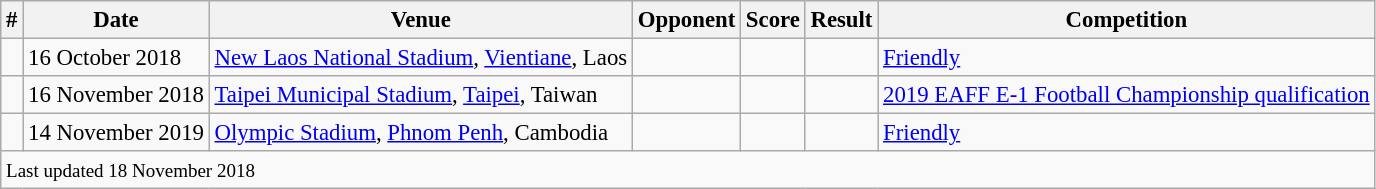<table class="wikitable" style="font-size:95%">
<tr>
<th>#</th>
<th>Date</th>
<th>Venue</th>
<th>Opponent</th>
<th>Score</th>
<th>Result</th>
<th>Competition</th>
</tr>
<tr>
<td></td>
<td>16 October 2018</td>
<td><a href='#'>New Laos National Stadium</a>, <a href='#'>Vientiane</a>, Laos</td>
<td></td>
<td></td>
<td></td>
<td><a href='#'>Friendly</a></td>
</tr>
<tr>
<td></td>
<td>16 November 2018</td>
<td><a href='#'>Taipei Municipal Stadium</a>, <a href='#'>Taipei</a>, Taiwan</td>
<td></td>
<td></td>
<td></td>
<td><a href='#'>2019 EAFF E-1 Football Championship qualification</a></td>
</tr>
<tr>
<td></td>
<td>14 November 2019</td>
<td><a href='#'>Olympic Stadium</a>, <a href='#'>Phnom Penh</a>, Cambodia</td>
<td></td>
<td></td>
<td></td>
<td><a href='#'>Friendly</a></td>
</tr>
<tr>
<td colspan="7"><small>Last updated 18 November 2018</small></td>
</tr>
</table>
